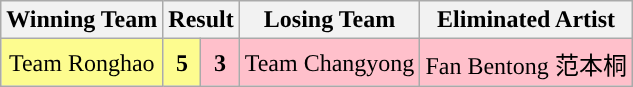<table class="wikitable" style="text-align: center;">
<tr>
<th>Winning Team</th>
<th colspan=2>Result</th>
<th>Losing Team</th>
<th>Eliminated Artist</th>
</tr>
<tr>
<td style="background:#fdfc8f;">Team Ronghao</td>
<td style="background:#fdfc8f;"><strong>5</strong></td>
<td style="background:pink;"><strong>3</strong></td>
<td style="background:pink;">Team Changyong</td>
<td style="background:pink;">Fan Bentong 范本桐</td>
</tr>
</table>
